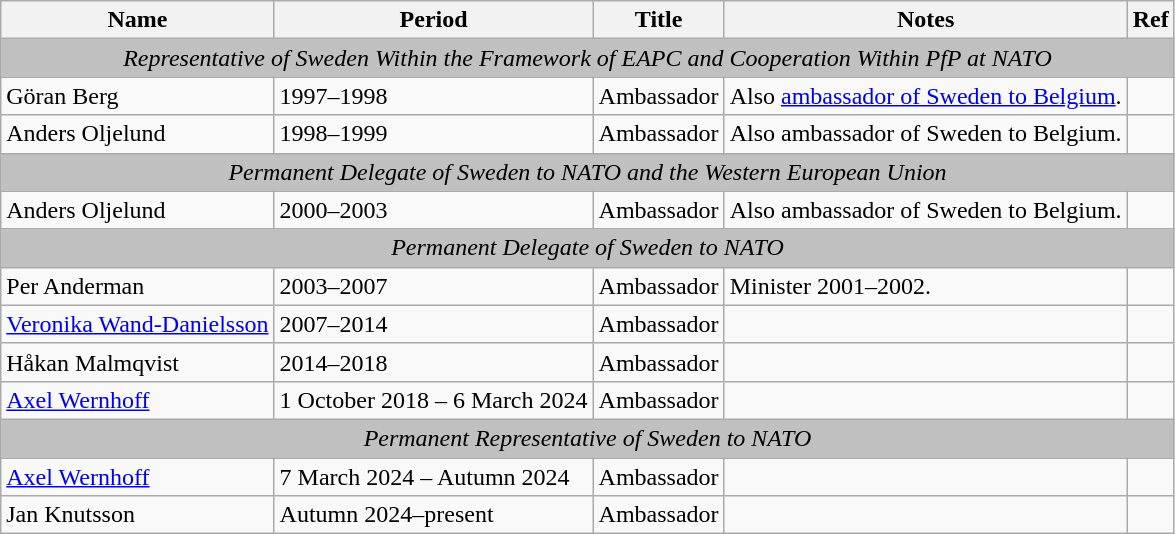<table class="wikitable">
<tr>
<th>Name</th>
<th>Period</th>
<th>Title</th>
<th>Notes</th>
<th>Ref</th>
</tr>
<tr>
<td colspan="8" style="background: silver; text-align: center;"><em>Representative of Sweden Within the Framework of EAPC and Cooperation Within PfP at NATO</em></td>
</tr>
<tr>
<td>Göran Berg</td>
<td>1997–1998</td>
<td>Ambassador</td>
<td>Also <a href='#'>ambassador of Sweden to Belgium</a>.</td>
<td></td>
</tr>
<tr>
<td>Anders Oljelund</td>
<td>1998–1999</td>
<td>Ambassador</td>
<td>Also ambassador of Sweden to Belgium.</td>
<td></td>
</tr>
<tr>
<td colspan="8" style="background: silver; text-align: center;"><em>Permanent Delegate of Sweden to NATO and the Western European Union</em></td>
</tr>
<tr>
<td>Anders Oljelund</td>
<td>2000–2003</td>
<td>Ambassador</td>
<td>Also ambassador of Sweden to Belgium.</td>
<td></td>
</tr>
<tr>
<td colspan="8" style="background: silver; text-align: center;"><em>Permanent Delegate of Sweden to NATO</em></td>
</tr>
<tr>
<td>Per Anderman</td>
<td>2003–2007</td>
<td>Ambassador</td>
<td>Minister 2001–2002.</td>
<td></td>
</tr>
<tr>
<td><a href='#'>Veronika Wand-Danielsson</a></td>
<td>2007–2014</td>
<td>Ambassador</td>
<td></td>
<td></td>
</tr>
<tr>
<td>Håkan Malmqvist</td>
<td>2014–2018</td>
<td>Ambassador</td>
<td></td>
<td></td>
</tr>
<tr>
<td><a href='#'>Axel Wernhoff</a></td>
<td>1 October 2018 – 6 March 2024</td>
<td>Ambassador</td>
<td></td>
<td></td>
</tr>
<tr>
<td colspan="8" style="background: silver; text-align: center;"><em>Permanent Representative of Sweden to NATO</em></td>
</tr>
<tr>
<td><a href='#'>Axel Wernhoff</a></td>
<td>7 March 2024 – Autumn 2024</td>
<td>Ambassador</td>
<td></td>
<td></td>
</tr>
<tr>
<td>Jan Knutsson</td>
<td>Autumn 2024–present</td>
<td>Ambassador</td>
<td></td>
<td></td>
</tr>
</table>
